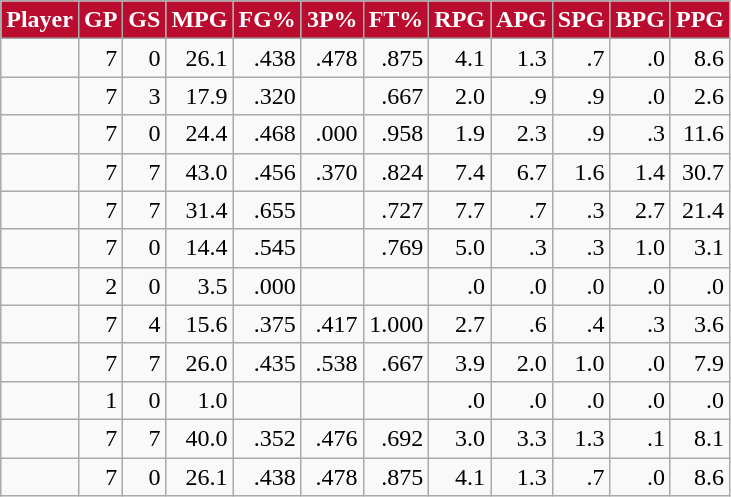<table class="wikitable sortable" style="text-align:right;">
<tr>
<th style="background:#BA0C2F; color:#FFFFFF">Player</th>
<th style="background:#BA0C2F; color:#FFFFFF">GP</th>
<th style="background:#BA0C2F; color:#FFFFFF">GS</th>
<th style="background:#BA0C2F; color:#FFFFFF">MPG</th>
<th style="background:#BA0C2F; color:#FFFFFF">FG%</th>
<th style="background:#BA0C2F; color:#FFFFFF">3P%</th>
<th style="background:#BA0C2F; color:#FFFFFF">FT%</th>
<th style="background:#BA0C2F; color:#FFFFFF">RPG</th>
<th style="background:#BA0C2F; color:#FFFFFF">APG</th>
<th style="background:#BA0C2F; color:#FFFFFF">SPG</th>
<th style="background:#BA0C2F; color:#FFFFFF">BPG</th>
<th style="background:#BA0C2F; color:#FFFFFF">PPG</th>
</tr>
<tr>
<td style="text-align:left;"></td>
<td>7</td>
<td>0</td>
<td>26.1</td>
<td>.438</td>
<td>.478</td>
<td>.875</td>
<td>4.1</td>
<td>1.3</td>
<td>.7</td>
<td>.0</td>
<td>8.6</td>
</tr>
<tr>
<td style="text-align:left;"></td>
<td>7</td>
<td>3</td>
<td>17.9</td>
<td>.320</td>
<td></td>
<td>.667</td>
<td>2.0</td>
<td>.9</td>
<td>.9</td>
<td>.0</td>
<td>2.6</td>
</tr>
<tr>
<td style="text-align:left;"></td>
<td>7</td>
<td>0</td>
<td>24.4</td>
<td>.468</td>
<td>.000</td>
<td>.958</td>
<td>1.9</td>
<td>2.3</td>
<td>.9</td>
<td>.3</td>
<td>11.6</td>
</tr>
<tr>
<td style="text-align:left;"></td>
<td>7</td>
<td>7</td>
<td>43.0</td>
<td>.456</td>
<td>.370</td>
<td>.824</td>
<td>7.4</td>
<td>6.7</td>
<td>1.6</td>
<td>1.4</td>
<td>30.7</td>
</tr>
<tr>
<td style="text-align:left;"></td>
<td>7</td>
<td>7</td>
<td>31.4</td>
<td>.655</td>
<td></td>
<td>.727</td>
<td>7.7</td>
<td>.7</td>
<td>.3</td>
<td>2.7</td>
<td>21.4</td>
</tr>
<tr>
<td style="text-align:left;"></td>
<td>7</td>
<td>0</td>
<td>14.4</td>
<td>.545</td>
<td></td>
<td>.769</td>
<td>5.0</td>
<td>.3</td>
<td>.3</td>
<td>1.0</td>
<td>3.1</td>
</tr>
<tr>
<td style="text-align:left;"></td>
<td>2</td>
<td>0</td>
<td>3.5</td>
<td>.000</td>
<td></td>
<td></td>
<td>.0</td>
<td>.0</td>
<td>.0</td>
<td>.0</td>
<td>.0</td>
</tr>
<tr>
<td style="text-align:left;"></td>
<td>7</td>
<td>4</td>
<td>15.6</td>
<td>.375</td>
<td>.417</td>
<td>1.000</td>
<td>2.7</td>
<td>.6</td>
<td>.4</td>
<td>.3</td>
<td>3.6</td>
</tr>
<tr>
<td style="text-align:left;"></td>
<td>7</td>
<td>7</td>
<td>26.0</td>
<td>.435</td>
<td>.538</td>
<td>.667</td>
<td>3.9</td>
<td>2.0</td>
<td>1.0</td>
<td>.0</td>
<td>7.9</td>
</tr>
<tr>
<td style="text-align:left;"></td>
<td>1</td>
<td>0</td>
<td>1.0</td>
<td></td>
<td></td>
<td></td>
<td>.0</td>
<td>.0</td>
<td>.0</td>
<td>.0</td>
<td>.0</td>
</tr>
<tr>
<td style="text-align:left;"></td>
<td>7</td>
<td>7</td>
<td>40.0</td>
<td>.352</td>
<td>.476</td>
<td>.692</td>
<td>3.0</td>
<td>3.3</td>
<td>1.3</td>
<td>.1</td>
<td>8.1</td>
</tr>
<tr>
<td style="text-align:left;"></td>
<td>7</td>
<td>0</td>
<td>26.1</td>
<td>.438</td>
<td>.478</td>
<td>.875</td>
<td>4.1</td>
<td>1.3</td>
<td>.7</td>
<td>.0</td>
<td>8.6</td>
</tr>
</table>
